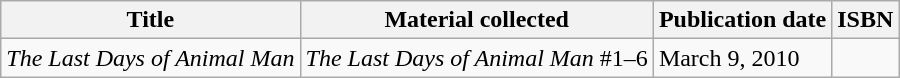<table class="wikitable">
<tr>
<th scope="col">Title</th>
<th scope="col">Material collected</th>
<th scope="col">Publication date</th>
<th scope="col">ISBN</th>
</tr>
<tr>
<td scope="row"><em>The Last Days of Animal Man</em></td>
<td><em>The Last Days of Animal Man</em> #1–6</td>
<td>March 9, 2010</td>
<td></td>
</tr>
</table>
